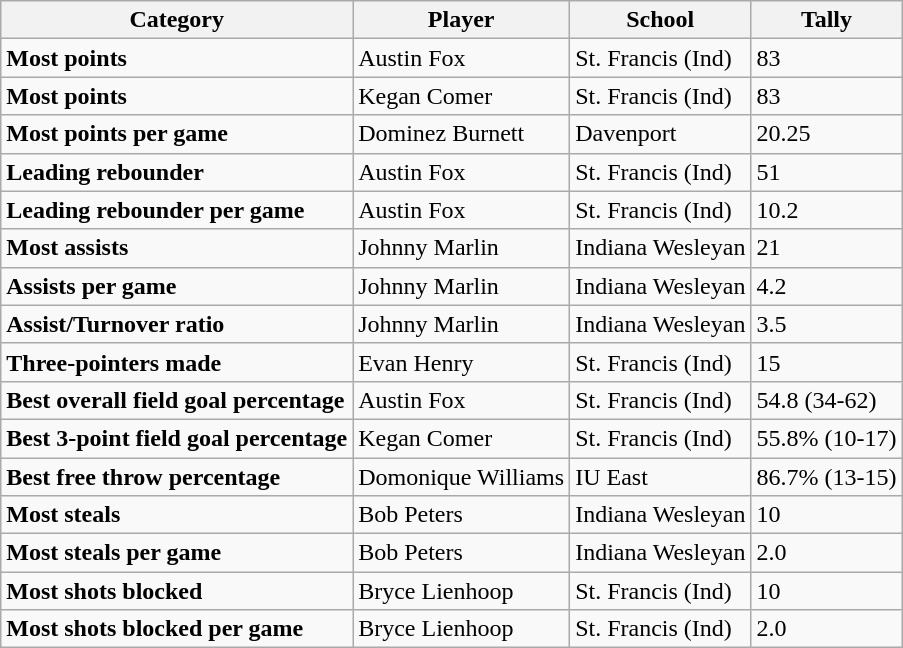<table class="wikitable sortable">
<tr>
<th>Category</th>
<th>Player</th>
<th>School</th>
<th>Tally</th>
</tr>
<tr>
<td><strong>Most points</strong></td>
<td>Austin Fox</td>
<td>St. Francis (Ind)</td>
<td>83</td>
</tr>
<tr>
<td><strong>Most points</strong></td>
<td>Kegan Comer</td>
<td>St. Francis (Ind)</td>
<td>83</td>
</tr>
<tr>
<td><strong>Most points per game</strong></td>
<td>Dominez Burnett</td>
<td>Davenport</td>
<td>20.25</td>
</tr>
<tr>
<td><strong>Leading rebounder</strong></td>
<td>Austin Fox</td>
<td>St. Francis (Ind)</td>
<td>51</td>
</tr>
<tr>
<td><strong>Leading rebounder per game</strong></td>
<td>Austin Fox</td>
<td>St. Francis (Ind)</td>
<td>10.2</td>
</tr>
<tr>
<td><strong>Most assists</strong></td>
<td>Johnny Marlin</td>
<td>Indiana Wesleyan</td>
<td>21</td>
</tr>
<tr>
<td><strong>Assists per game</strong></td>
<td>Johnny Marlin</td>
<td>Indiana Wesleyan</td>
<td>4.2</td>
</tr>
<tr>
<td><strong>Assist/Turnover ratio</strong></td>
<td>Johnny Marlin</td>
<td>Indiana Wesleyan</td>
<td>3.5</td>
</tr>
<tr>
<td><strong>Three-pointers made</strong></td>
<td>Evan Henry</td>
<td>St. Francis (Ind)</td>
<td>15</td>
</tr>
<tr>
<td><strong>Best overall field goal percentage</strong></td>
<td>Austin Fox</td>
<td>St. Francis (Ind)</td>
<td>54.8 (34-62)</td>
</tr>
<tr>
<td><strong>Best 3-point field goal percentage</strong></td>
<td>Kegan Comer</td>
<td>St. Francis (Ind)</td>
<td>55.8% (10-17)</td>
</tr>
<tr>
<td><strong>Best free throw percentage</strong></td>
<td>Domonique Williams</td>
<td>IU East</td>
<td>86.7% (13-15)</td>
</tr>
<tr>
<td><strong>Most steals</strong></td>
<td>Bob Peters</td>
<td>Indiana Wesleyan</td>
<td>10</td>
</tr>
<tr>
<td><strong>Most steals per game</strong></td>
<td>Bob Peters</td>
<td>Indiana Wesleyan</td>
<td>2.0</td>
</tr>
<tr>
<td><strong>Most shots blocked</strong></td>
<td>Bryce Lienhoop</td>
<td>St. Francis (Ind)</td>
<td>10</td>
</tr>
<tr>
<td><strong>Most shots blocked per game</strong></td>
<td>Bryce Lienhoop</td>
<td>St. Francis (Ind)</td>
<td>2.0</td>
</tr>
</table>
